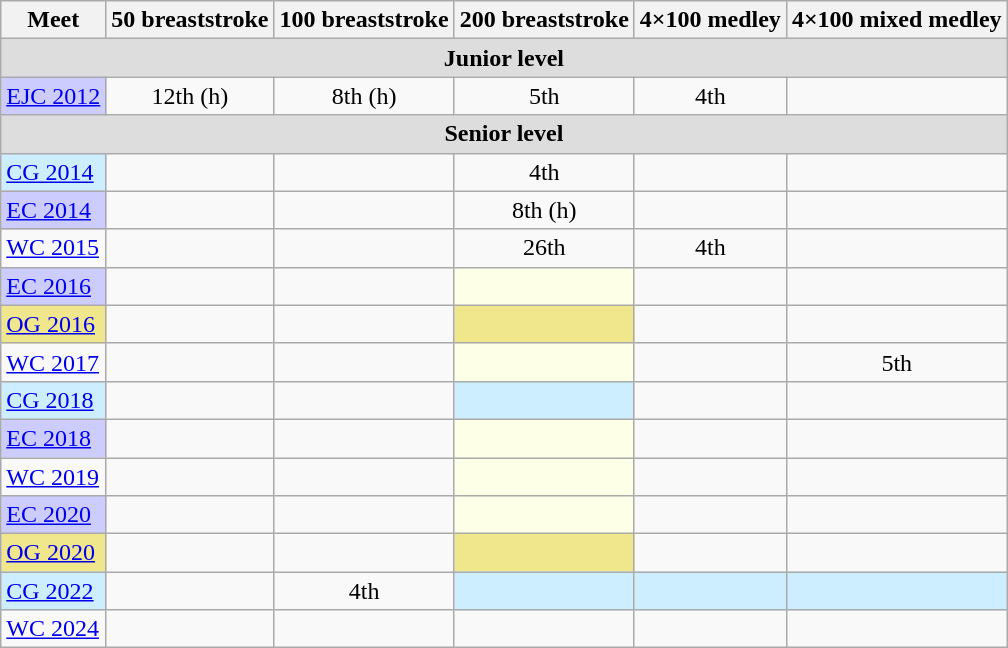<table class="sortable wikitable">
<tr>
<th>Meet</th>
<th class="unsortable">50 breaststroke</th>
<th class="unsortable">100 breaststroke</th>
<th class="unsortable">200 breaststroke</th>
<th class="unsortable">4×100 medley</th>
<th class="unsortable">4×100 mixed medley</th>
</tr>
<tr bgcolor="#DDDDDD">
<td colspan="6" align="center"><strong>Junior level</strong></td>
</tr>
<tr>
<td style="background:#ccccff"><a href='#'>EJC 2012</a></td>
<td align="center">12th (h)</td>
<td align="center">8th (h)</td>
<td align="center">5th</td>
<td align="center">4th</td>
<td></td>
</tr>
<tr bgcolor="#DDDDDD">
<td colspan="6" align="center"><strong>Senior level</strong></td>
</tr>
<tr>
<td style="background:#cceeff"><a href='#'>CG 2014</a></td>
<td align="center"></td>
<td align="center"></td>
<td align="center">4th</td>
<td align="center"></td>
<td></td>
</tr>
<tr>
<td style="background:#ccccff"><a href='#'>EC 2014</a></td>
<td align="center"></td>
<td align="center"></td>
<td align="center">8th (h)</td>
<td align="center"></td>
<td align="center"></td>
</tr>
<tr>
<td><a href='#'>WC 2015</a></td>
<td align="center"></td>
<td align="center"></td>
<td align="center">26th</td>
<td align="center">4th</td>
<td align="center"></td>
</tr>
<tr>
<td style="background:#ccccff"><a href='#'>EC 2016</a></td>
<td align="center"></td>
<td align="center"></td>
<td style="background:#fdffe7"></td>
<td align="center"></td>
<td align="center"></td>
</tr>
<tr>
<td style="background:#f0e68c"><a href='#'>OG 2016</a></td>
<td></td>
<td align="center"></td>
<td style="background:#f0e68c"></td>
<td align="center"></td>
<td></td>
</tr>
<tr>
<td><a href='#'>WC 2017</a></td>
<td align="center"></td>
<td align="center"></td>
<td style="background:#fdffe7"></td>
<td align="center"></td>
<td align="center">5th</td>
</tr>
<tr>
<td style="background:#cceeff"><a href='#'>CG 2018</a></td>
<td align="center"></td>
<td align="center"></td>
<td style="background:#cceeff"></td>
<td align="center"></td>
<td></td>
</tr>
<tr>
<td style="background:#ccccff"><a href='#'>EC 2018</a></td>
<td align="center"></td>
<td align="center"></td>
<td style="background:#fdffe7"></td>
<td align="center"></td>
<td align="center"></td>
</tr>
<tr>
<td><a href='#'>WC 2019</a></td>
<td align="center"></td>
<td align="center"></td>
<td style="background:#fdffe7"></td>
<td align="center"></td>
<td align="center"></td>
</tr>
<tr>
<td style="background:#ccccff"><a href='#'>EC 2020</a></td>
<td align="center"></td>
<td align="center"></td>
<td style="background:#fdffe7"></td>
<td align="center"></td>
<td align="center"></td>
</tr>
<tr>
<td style="background:#f0e68c"><a href='#'>OG 2020</a></td>
<td></td>
<td align="center"></td>
<td style="background:#f0e68c"></td>
<td align="center"></td>
<td align="center"></td>
</tr>
<tr>
<td style="background:#cceeff"><a href='#'>CG 2022</a></td>
<td align="center"></td>
<td align="center">4th</td>
<td style="background:#cceeff"></td>
<td style="background:#cceeff"></td>
<td style="background:#cceeff"></td>
</tr>
<tr>
<td><a href='#'>WC 2024</a></td>
<td></td>
<td align="center"></td>
<td></td>
<td></td>
<td></td>
</tr>
</table>
